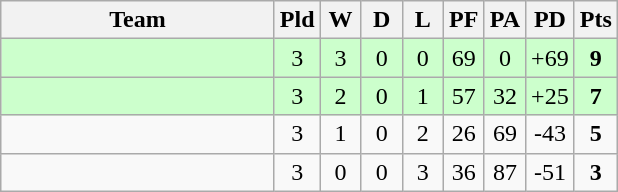<table class="wikitable" style="text-align:center;">
<tr>
<th width=175>Team</th>
<th width=20 abbr="Played">Pld</th>
<th width=20 abbr="Won">W</th>
<th width=20 abbr="Drawn">D</th>
<th width=20 abbr="Lost">L</th>
<th width=20 abbr="Points for">PF</th>
<th width=20 abbr="Points against">PA</th>
<th width=25 abbr="Points difference">PD</th>
<th width=20 abbr="Points">Pts</th>
</tr>
<tr bgcolor=ccffcc>
<td style="text-align:left;"></td>
<td>3</td>
<td>3</td>
<td>0</td>
<td>0</td>
<td>69</td>
<td>0</td>
<td>+69</td>
<td><strong>9</strong></td>
</tr>
<tr bgcolor=ccffcc>
<td style="text-align:left;"></td>
<td>3</td>
<td>2</td>
<td>0</td>
<td>1</td>
<td>57</td>
<td>32</td>
<td>+25</td>
<td><strong>7</strong></td>
</tr>
<tr>
<td style="text-align:left;"></td>
<td>3</td>
<td>1</td>
<td>0</td>
<td>2</td>
<td>26</td>
<td>69</td>
<td>-43</td>
<td><strong>5</strong></td>
</tr>
<tr>
<td style="text-align:left;"></td>
<td>3</td>
<td>0</td>
<td>0</td>
<td>3</td>
<td>36</td>
<td>87</td>
<td>-51</td>
<td><strong>3</strong></td>
</tr>
</table>
